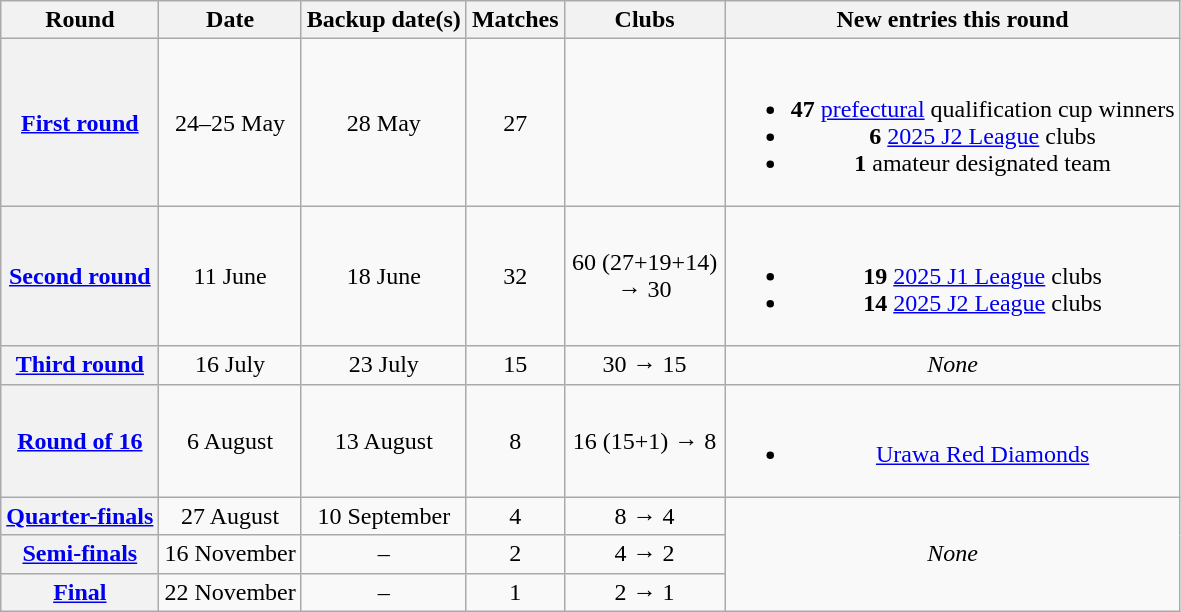<table class="wikitable" style="text-align: center">
<tr>
<th>Round</th>
<th>Date</th>
<th>Backup date(s)</th>
<th>Matches</th>
<th style="width:100px;">Clubs</th>
<th>New entries this round</th>
</tr>
<tr>
<th><a href='#'>First round</a></th>
<td>24–25 May</td>
<td>28 May</td>
<td>27</td>
<td></td>
<td><br><ul><li><strong>47</strong> <a href='#'>prefectural</a> qualification cup winners</li><li><strong>6</strong> <a href='#'>2025 J2 League</a> clubs</li><li><strong>1</strong> amateur designated team</li></ul></td>
</tr>
<tr>
<th><a href='#'>Second round</a></th>
<td>11 June</td>
<td>18 June</td>
<td>32</td>
<td>60 (27+19+14) → 30</td>
<td><br><ul><li><strong>19</strong> <a href='#'>2025 J1 League</a> clubs</li><li><strong>14</strong> <a href='#'>2025 J2 League</a> clubs</li></ul></td>
</tr>
<tr>
<th><a href='#'>Third round</a></th>
<td>16 July</td>
<td>23 July</td>
<td>15</td>
<td>30 → 15</td>
<td><em>None</em></td>
</tr>
<tr>
<th><a href='#'>Round of 16</a></th>
<td>6 August</td>
<td>13 August</td>
<td>8</td>
<td>16 (15+1) → 8</td>
<td><br><ul><li><a href='#'>Urawa Red Diamonds</a></li></ul></td>
</tr>
<tr>
<th><a href='#'>Quarter-finals</a></th>
<td>27 August</td>
<td>10 September</td>
<td>4</td>
<td>8 → 4</td>
<td rowspan="3"><em>None</em></td>
</tr>
<tr>
<th><a href='#'>Semi-finals</a></th>
<td>16 November</td>
<td>–</td>
<td>2</td>
<td>4 → 2</td>
</tr>
<tr>
<th><a href='#'>Final</a></th>
<td>22 November</td>
<td>–</td>
<td>1</td>
<td>2 → 1</td>
</tr>
</table>
